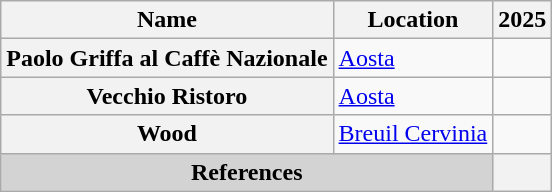<table class="wikitable sortable plainrowheaders" style="text-align:left;">
<tr>
<th scope="col">Name</th>
<th>Location</th>
<th scope="col">2025</th>
</tr>
<tr>
<th scope="row">Paolo Griffa al Caffè Nazionale</th>
<td><a href='#'>Aosta</a></td>
<td></td>
</tr>
<tr>
<th scope="row">Vecchio Ristoro</th>
<td><a href='#'>Aosta</a></td>
<td></td>
</tr>
<tr>
<th scope="row">Wood</th>
<td><a href='#'>Breuil Cervinia</a></td>
<td></td>
</tr>
<tr>
<th colspan="2" style="text-align: center;background: lightgray;">References</th>
<th></th>
</tr>
</table>
